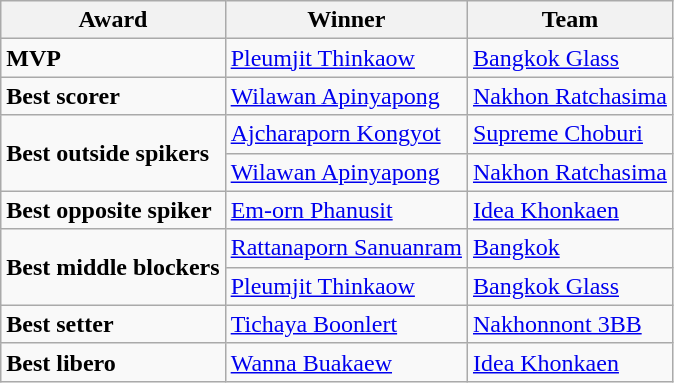<table class=wikitable>
<tr>
<th>Award</th>
<th>Winner</th>
<th>Team</th>
</tr>
<tr>
<td><strong>MVP</strong></td>
<td> <a href='#'>Pleumjit Thinkaow</a></td>
<td><a href='#'>Bangkok Glass</a></td>
</tr>
<tr>
<td><strong>Best scorer</strong></td>
<td> <a href='#'>Wilawan Apinyapong</a></td>
<td><a href='#'>Nakhon Ratchasima</a></td>
</tr>
<tr>
<td rowspan=2><strong>Best outside spikers</strong></td>
<td> <a href='#'>Ajcharaporn Kongyot</a></td>
<td><a href='#'>Supreme Choburi</a></td>
</tr>
<tr>
<td> <a href='#'>Wilawan Apinyapong</a></td>
<td><a href='#'>Nakhon Ratchasima</a></td>
</tr>
<tr>
<td><strong>Best opposite spiker</strong></td>
<td> <a href='#'>Em-orn Phanusit</a></td>
<td><a href='#'>Idea Khonkaen</a></td>
</tr>
<tr>
<td rowspan=2><strong>Best middle blockers</strong></td>
<td> <a href='#'>Rattanaporn Sanuanram</a></td>
<td><a href='#'>Bangkok</a></td>
</tr>
<tr>
<td> <a href='#'>Pleumjit Thinkaow</a></td>
<td><a href='#'>Bangkok Glass</a></td>
</tr>
<tr>
<td><strong>Best setter</strong></td>
<td> <a href='#'>Tichaya Boonlert</a></td>
<td><a href='#'>Nakhonnont 3BB</a></td>
</tr>
<tr>
<td><strong>Best libero</strong></td>
<td> <a href='#'>Wanna Buakaew</a></td>
<td><a href='#'>Idea Khonkaen</a></td>
</tr>
</table>
